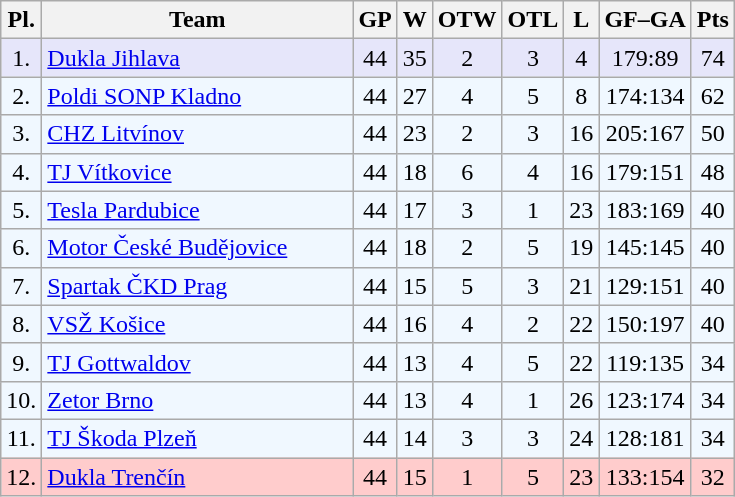<table class="wikitable">
<tr>
<th>Pl.</th>
<th width="200">Team</th>
<th>GP</th>
<th>W</th>
<th>OTW</th>
<th>OTL</th>
<th>L</th>
<th>GF–GA</th>
<th>Pts</th>
</tr>
<tr align="center" bgcolor="#e6e6fa">
<td>1.</td>
<td align="left"><a href='#'>Dukla Jihlava</a></td>
<td>44</td>
<td>35</td>
<td>2</td>
<td>3</td>
<td>4</td>
<td>179:89</td>
<td>74</td>
</tr>
<tr align="center" bgcolor="#f0f8ff">
<td>2.</td>
<td align="left"><a href='#'>Poldi SONP Kladno</a></td>
<td>44</td>
<td>27</td>
<td>4</td>
<td>5</td>
<td>8</td>
<td>174:134</td>
<td>62</td>
</tr>
<tr align="center" bgcolor="#f0f8ff">
<td>3.</td>
<td align="left"><a href='#'>CHZ Litvínov</a></td>
<td>44</td>
<td>23</td>
<td>2</td>
<td>3</td>
<td>16</td>
<td>205:167</td>
<td>50</td>
</tr>
<tr align="center" bgcolor="#f0f8ff">
<td>4.</td>
<td align="left"><a href='#'>TJ Vítkovice</a></td>
<td>44</td>
<td>18</td>
<td>6</td>
<td>4</td>
<td>16</td>
<td>179:151</td>
<td>48</td>
</tr>
<tr align="center" bgcolor="#f0f8ff">
<td>5.</td>
<td align="left"><a href='#'>Tesla Pardubice</a></td>
<td>44</td>
<td>17</td>
<td>3</td>
<td>1</td>
<td>23</td>
<td>183:169</td>
<td>40</td>
</tr>
<tr align="center" bgcolor="#f0f8ff">
<td>6.</td>
<td align="left"><a href='#'>Motor České Budějovice</a></td>
<td>44</td>
<td>18</td>
<td>2</td>
<td>5</td>
<td>19</td>
<td>145:145</td>
<td>40</td>
</tr>
<tr align="center" bgcolor="#f0f8ff">
<td>7.</td>
<td align="left"><a href='#'>Spartak ČKD Prag</a></td>
<td>44</td>
<td>15</td>
<td>5</td>
<td>3</td>
<td>21</td>
<td>129:151</td>
<td>40</td>
</tr>
<tr align="center" bgcolor="#f0f8ff">
<td>8.</td>
<td align="left"><a href='#'>VSŽ Košice</a></td>
<td>44</td>
<td>16</td>
<td>4</td>
<td>2</td>
<td>22</td>
<td>150:197</td>
<td>40</td>
</tr>
<tr align="center" bgcolor="#f0f8ff">
<td>9.</td>
<td align="left"><a href='#'>TJ Gottwaldov</a></td>
<td>44</td>
<td>13</td>
<td>4</td>
<td>5</td>
<td>22</td>
<td>119:135</td>
<td>34</td>
</tr>
<tr align="center" bgcolor="#f0f8ff">
<td>10.</td>
<td align="left"><a href='#'>Zetor Brno</a></td>
<td>44</td>
<td>13</td>
<td>4</td>
<td>1</td>
<td>26</td>
<td>123:174</td>
<td>34</td>
</tr>
<tr align="center" bgcolor="#f0f8ff">
<td>11.</td>
<td align="left"><a href='#'>TJ Škoda Plzeň</a></td>
<td>44</td>
<td>14</td>
<td>3</td>
<td>3</td>
<td>24</td>
<td>128:181</td>
<td>34</td>
</tr>
<tr align="center" bgcolor="#ffcccc">
<td>12.</td>
<td align="left"><a href='#'>Dukla Trenčín</a></td>
<td>44</td>
<td>15</td>
<td>1</td>
<td>5</td>
<td>23</td>
<td>133:154</td>
<td>32</td>
</tr>
</table>
